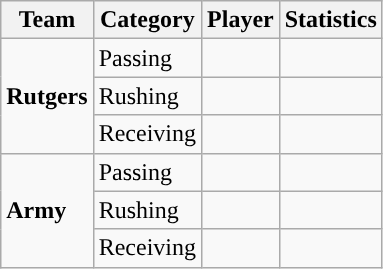<table class="wikitable" style="float: left;">
<tr>
<th>Team</th>
<th>Category</th>
<th>Player</th>
<th>Statistics</th>
</tr>
<tr>
<td rowspan=3><strong>Rutgers</strong></td>
<td>Passing</td>
<td></td>
<td></td>
</tr>
<tr>
<td>Rushing</td>
<td></td>
<td></td>
</tr>
<tr>
<td>Receiving</td>
<td></td>
<td></td>
</tr>
<tr>
<td rowspan=3><strong>Army</strong></td>
<td>Passing</td>
<td></td>
<td></td>
</tr>
<tr>
<td>Rushing</td>
<td></td>
<td></td>
</tr>
<tr>
<td>Receiving</td>
<td></td>
<td></td>
</tr>
</table>
